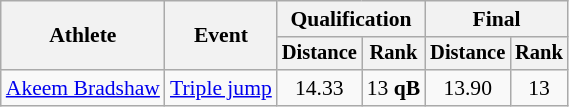<table class="wikitable" style="font-size:90%">
<tr>
<th rowspan=2>Athlete</th>
<th rowspan=2>Event</th>
<th colspan=2>Qualification</th>
<th colspan=2>Final</th>
</tr>
<tr style="font-size:95%">
<th>Distance</th>
<th>Rank</th>
<th>Distance</th>
<th>Rank</th>
</tr>
<tr align=center>
<td align=left><a href='#'>Akeem Bradshaw</a></td>
<td align=left><a href='#'>Triple jump</a></td>
<td>14.33</td>
<td>13 <strong>qB</strong></td>
<td>13.90</td>
<td>13</td>
</tr>
</table>
